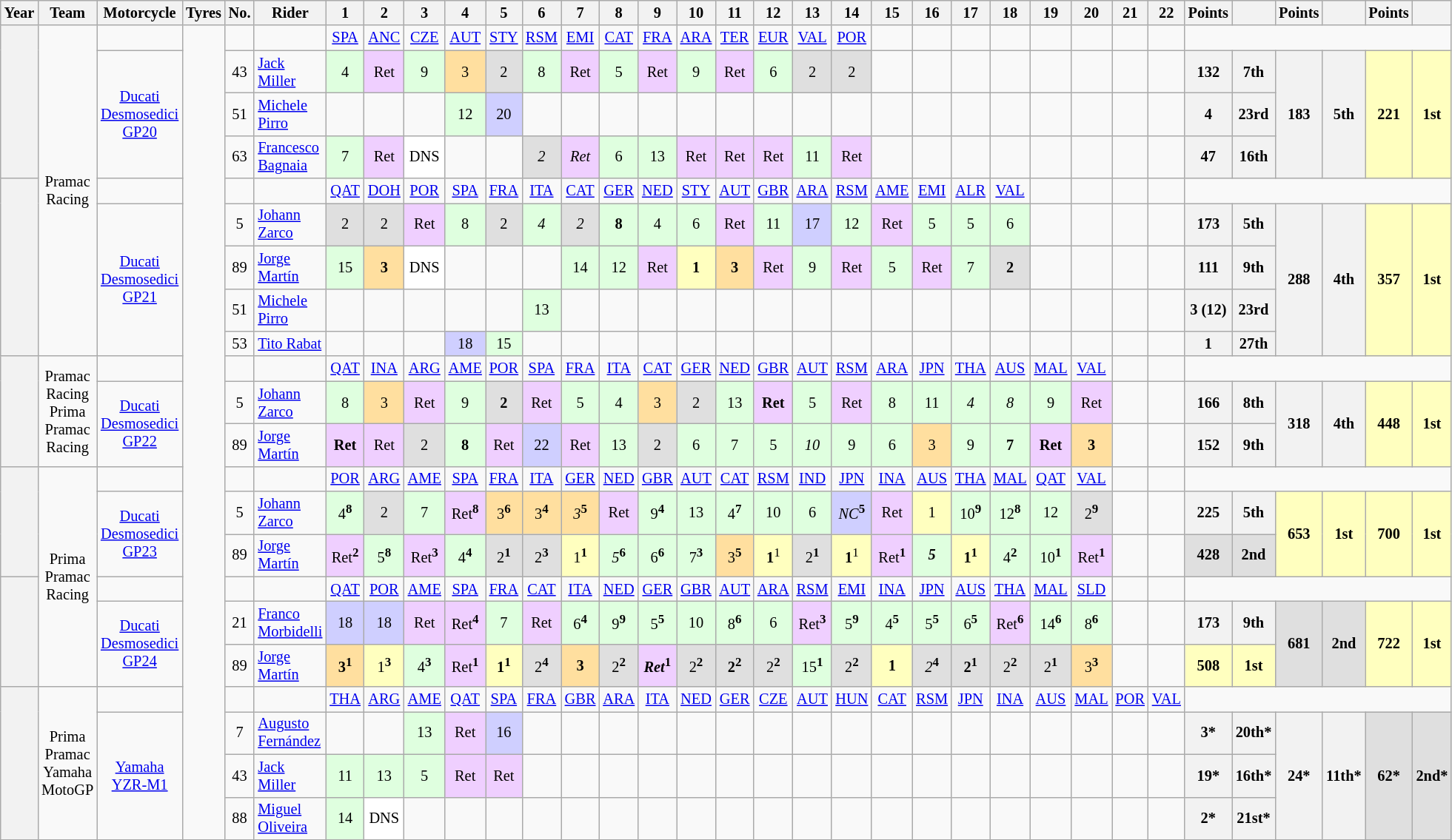<table class="wikitable" style="text-align:center; font-size:85%;">
<tr>
<th scope="col">Year</th>
<th scope="col">Team</th>
<th scope="col">Motorcycle</th>
<th scope="col">Tyres</th>
<th scope="col">No.</th>
<th scope="col">Rider</th>
<th>1</th>
<th>2</th>
<th>3</th>
<th>4</th>
<th>5</th>
<th>6</th>
<th>7</th>
<th>8</th>
<th>9</th>
<th>10</th>
<th>11</th>
<th>12</th>
<th>13</th>
<th>14</th>
<th>15</th>
<th>16</th>
<th>17</th>
<th>18</th>
<th>19</th>
<th>20</th>
<th>21</th>
<th>22</th>
<th>Points</th>
<th></th>
<th>Points</th>
<th></th>
<th>Points</th>
<th></th>
</tr>
<tr>
<th scope="row" rowspan="4"></th>
<td rowspan="9">Pramac Racing</td>
<td></td>
<td rowspan="22"></td>
<td></td>
<td></td>
<td><a href='#'>SPA</a></td>
<td><a href='#'>ANC</a></td>
<td><a href='#'>CZE</a></td>
<td><a href='#'>AUT</a></td>
<td><a href='#'>STY</a></td>
<td><a href='#'>RSM</a></td>
<td><a href='#'>EMI</a></td>
<td><a href='#'>CAT</a></td>
<td><a href='#'>FRA</a></td>
<td><a href='#'>ARA</a></td>
<td><a href='#'>TER</a></td>
<td><a href='#'>EUR</a></td>
<td><a href='#'>VAL</a></td>
<td><a href='#'>POR</a></td>
<td></td>
<td></td>
<td></td>
<td></td>
<td></td>
<td></td>
<td></td>
<td></td>
<td colspan="6"></td>
</tr>
<tr>
<td rowspan="3"><a href='#'>Ducati Desmosedici GP20</a></td>
<td>43</td>
<td style="text-align:left;"> <a href='#'>Jack Miller</a></td>
<td style="background:#dfffdf;">4</td>
<td style="background:#efcfff;">Ret</td>
<td style="background:#dfffdf;">9</td>
<td style="background:#ffdf9f;">3</td>
<td style="background:#dfdfdf;">2</td>
<td style="background:#dfffdf;">8</td>
<td style="background:#efcfff;">Ret</td>
<td style="background:#dfffdf;">5</td>
<td style="background:#efcfff;">Ret</td>
<td style="background:#dfffdf;">9</td>
<td style="background:#efcfff;">Ret</td>
<td style="background:#dfffdf;">6</td>
<td style="background:#dfdfdf;">2</td>
<td style="background:#dfdfdf;">2</td>
<td></td>
<td></td>
<td></td>
<td></td>
<td></td>
<td></td>
<td></td>
<td></td>
<th>132</th>
<th>7th</th>
<th rowspan="3">183</th>
<th rowspan="3">5th</th>
<th rowspan="3" style="background:#ffffbf;">221</th>
<th rowspan="3" style="background:#ffffbf;">1st</th>
</tr>
<tr>
<td>51</td>
<td style="text-align:left;"> <a href='#'>Michele Pirro</a></td>
<td></td>
<td></td>
<td></td>
<td style="background:#dfffdf;">12</td>
<td style="background:#cfcfff;">20</td>
<td></td>
<td></td>
<td></td>
<td></td>
<td></td>
<td></td>
<td></td>
<td></td>
<td></td>
<td></td>
<td></td>
<td></td>
<td></td>
<td></td>
<td></td>
<td></td>
<td></td>
<th>4</th>
<th>23rd</th>
</tr>
<tr>
<td>63</td>
<td style="text-align:left;"> <a href='#'>Francesco Bagnaia</a></td>
<td style="background:#dfffdf;">7</td>
<td style="background:#efcfff;">Ret</td>
<td style="background:#ffffff;">DNS</td>
<td></td>
<td></td>
<td style="background:#dfdfdf;"><em>2</em></td>
<td style="background:#efcfff;"><em>Ret</em></td>
<td style="background:#dfffdf;">6</td>
<td style="background:#dfffdf;">13</td>
<td style="background:#efcfff;">Ret</td>
<td style="background:#efcfff;">Ret</td>
<td style="background:#efcfff;">Ret</td>
<td style="background:#dfffdf;">11</td>
<td style="background:#efcfff;">Ret</td>
<td></td>
<td></td>
<td></td>
<td></td>
<td></td>
<td></td>
<td></td>
<td></td>
<th>47</th>
<th>16th</th>
</tr>
<tr>
<th scope="row" rowspan="5"></th>
<td></td>
<td></td>
<td></td>
<td><a href='#'>QAT</a></td>
<td><a href='#'>DOH</a></td>
<td><a href='#'>POR</a></td>
<td><a href='#'>SPA</a></td>
<td><a href='#'>FRA</a></td>
<td><a href='#'>ITA</a></td>
<td><a href='#'>CAT</a></td>
<td><a href='#'>GER</a></td>
<td><a href='#'>NED</a></td>
<td><a href='#'>STY</a></td>
<td><a href='#'>AUT</a></td>
<td><a href='#'>GBR</a></td>
<td><a href='#'>ARA</a></td>
<td><a href='#'>RSM</a></td>
<td><a href='#'>AME</a></td>
<td><a href='#'>EMI</a></td>
<td><a href='#'>ALR</a></td>
<td><a href='#'>VAL</a></td>
<td></td>
<td></td>
<td></td>
<td></td>
</tr>
<tr>
<td rowspan="4"><a href='#'>Ducati Desmosedici GP21</a></td>
<td>5</td>
<td style="text-align:left;"> <a href='#'>Johann Zarco</a></td>
<td style="background:#dfdfdf;">2</td>
<td style="background:#dfdfdf;">2</td>
<td style="background:#efcfff;">Ret</td>
<td style="background:#dfffdf;">8</td>
<td style="background:#dfdfdf;">2</td>
<td style="background:#dfffdf;"><em>4</em></td>
<td style="background:#dfdfdf;"><em>2</em></td>
<td style="background:#dfffdf;"><strong>8</strong></td>
<td style="background:#dfffdf;">4</td>
<td style="background:#dfffdf;">6</td>
<td style="background:#efcfff;">Ret</td>
<td style="background:#dfffdf;">11</td>
<td style="background:#cfcfff;">17</td>
<td style="background:#dfffdf;">12</td>
<td style="background:#efcfff;">Ret</td>
<td style="background:#dfffdf;">5</td>
<td style="background:#dfffdf;">5</td>
<td style="background:#dfffdf;">6</td>
<td></td>
<td></td>
<td></td>
<td></td>
<th>173</th>
<th>5th</th>
<th rowspan="4">288</th>
<th rowspan="4">4th</th>
<th rowspan="4" style="background:#ffffbf;">357</th>
<th rowspan="4" style="background:#ffffbf;">1st</th>
</tr>
<tr>
<td>89</td>
<td style="text-align:left;"> <a href='#'>Jorge Martín</a></td>
<td style="background:#dfffdf;">15</td>
<td style="background:#ffdf9f;"><strong>3</strong></td>
<td style="background:#ffffff;">DNS</td>
<td></td>
<td></td>
<td></td>
<td style="background:#dfffdf;">14</td>
<td style="background:#dfffdf;">12</td>
<td style="background:#efcfff;">Ret</td>
<td style="background:#ffffbf;"><strong>1</strong></td>
<td style="background:#ffdf9f;"><strong>3</strong></td>
<td style="background:#efcfff;">Ret</td>
<td style="background:#dfffdf;">9</td>
<td style="background:#efcfff;">Ret</td>
<td style="background:#dfffdf;">5</td>
<td style="background:#efcfff;">Ret</td>
<td style="background:#dfffdf;">7</td>
<td style="background:#dfdfdf;"><strong>2</strong></td>
<td></td>
<td></td>
<td></td>
<td></td>
<th>111</th>
<th>9th</th>
</tr>
<tr>
<td>51</td>
<td style="text-align:left;"> <a href='#'>Michele Pirro</a></td>
<td></td>
<td></td>
<td></td>
<td></td>
<td></td>
<td style="background:#dfffdf;">13</td>
<td></td>
<td></td>
<td></td>
<td></td>
<td></td>
<td></td>
<td></td>
<td></td>
<td></td>
<td></td>
<td></td>
<td></td>
<td></td>
<td></td>
<td></td>
<td></td>
<th>3 (12)</th>
<th>23rd</th>
</tr>
<tr>
<td>53</td>
<td style="text-align:left;"> <a href='#'>Tito Rabat</a></td>
<td></td>
<td></td>
<td></td>
<td style="background:#cfcfff;">18</td>
<td style="background:#dfffdf;">15</td>
<td></td>
<td></td>
<td></td>
<td></td>
<td></td>
<td></td>
<td></td>
<td></td>
<td></td>
<td></td>
<td></td>
<td></td>
<td></td>
<td></td>
<td></td>
<td></td>
<td></td>
<th>1</th>
<th>27th</th>
</tr>
<tr>
<th scope="row" rowspan="3"></th>
<td rowspan="3">Pramac Racing<br>Prima Pramac Racing</td>
<td></td>
<td></td>
<td></td>
<td><a href='#'>QAT</a></td>
<td><a href='#'>INA</a></td>
<td><a href='#'>ARG</a></td>
<td><a href='#'>AME</a></td>
<td><a href='#'>POR</a></td>
<td><a href='#'>SPA</a></td>
<td><a href='#'>FRA</a></td>
<td><a href='#'>ITA</a></td>
<td><a href='#'>CAT</a></td>
<td><a href='#'>GER</a></td>
<td><a href='#'>NED</a></td>
<td><a href='#'>GBR</a></td>
<td><a href='#'>AUT</a></td>
<td><a href='#'>RSM</a></td>
<td><a href='#'>ARA</a></td>
<td><a href='#'>JPN</a></td>
<td><a href='#'>THA</a></td>
<td><a href='#'>AUS</a></td>
<td><a href='#'>MAL</a></td>
<td><a href='#'>VAL</a></td>
<td></td>
<td></td>
</tr>
<tr>
<td rowspan="2"><a href='#'>Ducati Desmosedici GP22</a></td>
<td>5</td>
<td style="text-align:left;"> <a href='#'>Johann Zarco</a></td>
<td style="background:#dfffdf;">8</td>
<td style="background:#ffdf9f;">3</td>
<td style="background:#efcfff;">Ret</td>
<td style="background:#dfffdf;">9</td>
<td style="background:#dfdfdf;"><strong>2</strong></td>
<td style="background:#efcfff;">Ret</td>
<td style="background:#dfffdf;">5</td>
<td style="background:#dfffdf;">4</td>
<td style="background:#ffdf9f;">3</td>
<td style="background:#dfdfdf;">2</td>
<td style="background:#dfffdf;">13</td>
<td style="background:#efcfff;"><strong>Ret</strong></td>
<td style="background:#dfffdf;">5</td>
<td style="background:#efcfff;">Ret</td>
<td style="background:#dfffdf;">8</td>
<td style="background:#dfffdf;">11</td>
<td style="background:#dfffdf;"><em>4</em></td>
<td style="background:#dfffdf;"><em>8</em></td>
<td style="background:#dfffdf;">9</td>
<td style="background:#efcfff;">Ret</td>
<td></td>
<td></td>
<th>166</th>
<th>8th</th>
<th rowspan="2">318</th>
<th rowspan="2">4th</th>
<th rowspan="2" style="background:#ffffbf;">448</th>
<th rowspan="2" style="background:#ffffbf;">1st</th>
</tr>
<tr>
<td>89</td>
<td style="text-align:left;"> <a href='#'>Jorge Martín</a></td>
<td style="background:#efcfff;"><strong>Ret</strong></td>
<td style="background:#efcfff;">Ret</td>
<td style="background:#dfdfdf;">2</td>
<td style="background:#dfffdf;"><strong>8</strong></td>
<td style="background:#efcfff;">Ret</td>
<td style="background:#cfcfff;">22</td>
<td style="background:#efcfff;">Ret</td>
<td style="background:#dfffdf;">13</td>
<td style="background:#dfdfdf;">2</td>
<td style="background:#dfffdf;">6</td>
<td style="background:#dfffdf;">7</td>
<td style="background:#dfffdf;">5</td>
<td style="background:#dfffdf;"><em>10</em></td>
<td style="background:#dfffdf;">9</td>
<td style="background:#dfffdf;">6</td>
<td style="background:#ffdf9f;">3</td>
<td style="background:#dfffdf;">9</td>
<td style="background:#dfffdf;"><strong>7</strong></td>
<td style="background:#efcfff;"><strong>Ret</strong></td>
<td style="background:#ffdf9f;"><strong>3</strong></td>
<td></td>
<td></td>
<th>152</th>
<th>9th</th>
</tr>
<tr>
<th scope="row" rowspan="3"></th>
<td rowspan="6">Prima Pramac Racing</td>
<td></td>
<td></td>
<td></td>
<td><a href='#'>POR</a></td>
<td><a href='#'>ARG</a></td>
<td><a href='#'>AME</a></td>
<td><a href='#'>SPA</a></td>
<td><a href='#'>FRA</a></td>
<td><a href='#'>ITA</a></td>
<td><a href='#'>GER</a></td>
<td><a href='#'>NED</a></td>
<td><a href='#'>GBR</a></td>
<td><a href='#'>AUT</a></td>
<td><a href='#'>CAT</a></td>
<td><a href='#'>RSM</a></td>
<td><a href='#'>IND</a></td>
<td><a href='#'>JPN</a></td>
<td><a href='#'>INA</a></td>
<td><a href='#'>AUS</a></td>
<td><a href='#'>THA</a></td>
<td><a href='#'>MAL</a></td>
<td><a href='#'>QAT</a></td>
<td><a href='#'>VAL</a></td>
<td></td>
<td></td>
</tr>
<tr>
<td rowspan="2"><a href='#'>Ducati Desmosedici GP23</a></td>
<td>5</td>
<td style="text-align:left;"> <a href='#'>Johann Zarco</a></td>
<td style="background:#dfffdf;">4<sup><strong>8</strong></sup></td>
<td style="background:#dfdfdf;">2</td>
<td style="background:#dfffdf;">7</td>
<td style="background:#efcfff;">Ret<sup><strong>8</strong></sup></td>
<td style="background:#ffdf9f;">3<sup><strong>6</strong></sup></td>
<td style="background:#ffdf9f;">3<sup><strong>4</strong></sup></td>
<td style="background:#ffdf9f;"><em>3</em><sup><strong>5</strong></sup></td>
<td style="background:#efcfff;">Ret</td>
<td style="background:#dfffdf;">9<sup><strong>4</strong></sup></td>
<td style="background:#dfffdf;">13</td>
<td style="background:#dfffdf;">4<sup><strong>7</strong></sup></td>
<td style="background:#dfffdf;">10</td>
<td style="background:#dfffdf;">6</td>
<td style="background:#cfcfff;"><em>NC</em><sup><strong>5</strong></sup></td>
<td style="background:#efcfff;">Ret</td>
<td style="background:#ffffbf;">1</td>
<td style="background:#dfffdf;">10<sup><strong>9</strong></sup></td>
<td style="background:#dfffdf;">12<sup><strong>8</strong></sup></td>
<td style="background:#dfffdf;">12</td>
<td style="background:#dfdfdf;">2<sup><strong>9</strong></sup></td>
<td></td>
<td></td>
<th>225</th>
<th>5th</th>
<th rowspan="2" style="background:#FFFFBF;">653</th>
<th rowspan="2" style="background:#FFFFBF;">1st</th>
<th rowspan="2" style="background:#FFFFBF;">700</th>
<th rowspan="2" style="background:#FFFFBF;">1st</th>
</tr>
<tr>
<td>89</td>
<td style="text-align:left;"> <a href='#'>Jorge Martín</a></td>
<td style="background:#efcfff;">Ret<sup><strong>2</strong></sup></td>
<td style="background:#dfffdf;">5<sup><strong>8</strong></sup></td>
<td style="background:#efcfff;">Ret<sup><strong>3</strong></sup></td>
<td style="background:#dfffdf;">4<sup><strong>4</strong></sup></td>
<td style="background:#dfdfdf;">2<sup><strong>1</strong></sup></td>
<td style="background:#dfdfdf;">2<sup><strong>3</strong></sup></td>
<td style="background:#ffffbf;">1<sup><strong>1</strong></sup></td>
<td style="background:#dfffdf;"><em>5</em><sup><strong>6</strong></sup></td>
<td style="background:#dfffdf;">6<sup><strong>6</strong></sup></td>
<td style="background:#dfffdf;">7<sup><strong>3</strong></sup></td>
<td style="background:#ffdf9f;">3<sup><strong>5</strong></sup></td>
<td style="background:#ffffbf;"><strong>1</strong><sup>1</sup></td>
<td style="background:#dfdfdf;">2<sup><strong>1</strong></sup></td>
<td style="background:#ffffbf;"><strong>1</strong><sup>1</sup></td>
<td style="background:#efcfff;">Ret<sup><strong>1</strong></sup></td>
<td style="background:#dfffdf;"><strong><em>5</em></strong></td>
<td style="background:#ffffbf;"><strong>1</strong><sup><strong>1</strong></sup></td>
<td style="background:#dfffdf;">4<sup><strong>2</strong></sup></td>
<td style="background:#dfffdf;">10<sup><strong>1</strong></sup></td>
<td style="background:#efcfff;">Ret<sup><strong>1</strong></sup></td>
<td></td>
<td></td>
<th style="background:#dfdfdf;">428</th>
<th style="background:#dfdfdf;">2nd</th>
</tr>
<tr>
<th scope="row" rowspan="3"></th>
<td></td>
<td></td>
<td></td>
<td><a href='#'>QAT</a></td>
<td><a href='#'>POR</a></td>
<td><a href='#'>AME</a></td>
<td><a href='#'>SPA</a></td>
<td><a href='#'>FRA</a></td>
<td><a href='#'>CAT</a></td>
<td><a href='#'>ITA</a></td>
<td><a href='#'>NED</a></td>
<td><a href='#'>GER</a></td>
<td><a href='#'>GBR</a></td>
<td><a href='#'>AUT</a></td>
<td><a href='#'>ARA</a></td>
<td><a href='#'>RSM</a></td>
<td><a href='#'>EMI</a></td>
<td><a href='#'>INA</a></td>
<td><a href='#'>JPN</a></td>
<td><a href='#'>AUS</a></td>
<td><a href='#'>THA</a></td>
<td><a href='#'>MAL</a></td>
<td><a href='#'>SLD</a></td>
<td></td>
<td></td>
</tr>
<tr>
<td rowspan="2"><a href='#'>Ducati Desmosedici GP24</a></td>
<td>21</td>
<td style="text-align:left;"> <a href='#'>Franco Morbidelli</a></td>
<td style="background:#CFCFFF;">18</td>
<td style="background:#CFCFFF;">18</td>
<td style="background:#EFCFFF;">Ret</td>
<td style="background:#EFCFFF;">Ret<sup><strong>4</strong></sup></td>
<td style="background:#DFFFDF;">7</td>
<td style="background:#EFCFFF;">Ret</td>
<td style="background:#DFFFDF;">6<sup><strong>4</strong></sup></td>
<td style="background:#DFFFDF;">9<sup><strong>9</strong></sup></td>
<td style="background:#DFFFDF;">5<sup><strong>5</strong></sup></td>
<td style="background:#DFFFDF;">10</td>
<td style="background:#DFFFDF;">8<sup><strong>6</strong></sup></td>
<td style="background:#DFFFDF;">6</td>
<td style="background:#EFCFFF;">Ret<sup><strong>3</strong></sup></td>
<td style="background:#DFFFDF;">5<sup><strong>9</strong></sup></td>
<td style="background:#DFFFDF;">4<sup><strong>5</strong></sup></td>
<td style="background:#DFFFDF;">5<sup><strong>5</strong></sup></td>
<td style="background:#DFFFDF;">6<sup><strong>5</strong></sup></td>
<td style="background:#EFCFFF;">Ret<sup><strong>6</strong></sup></td>
<td style="background:#DFFFDF;">14<sup><strong>6</strong></sup></td>
<td style="background:#DFFFDF;">8<sup><strong>6</strong></sup></td>
<td></td>
<td></td>
<th>173</th>
<th>9th</th>
<th style="background:#DFDFDF;" rowspan="2">681</th>
<th style="background:#DFDFDF;" rowspan="2">2nd</th>
<th style="background:#FFFFBF;" rowspan="2">722</th>
<th style="background:#FFFFBF;" rowspan="2">1st</th>
</tr>
<tr>
<td>89</td>
<td style="text-align:left;"> <a href='#'>Jorge Martín</a></td>
<td style="background:#FFDF9F;"><strong>3</strong><sup><strong>1</strong></sup></td>
<td style="background:#FFFFBF;">1<sup><strong>3</strong></sup></td>
<td style="background:#DFFFDF;">4<sup><strong>3</strong></sup></td>
<td style="background:#EFCFFF;">Ret<sup><strong>1</strong></sup></td>
<td style="background:#FFFFBF;"><strong>1</strong><sup><strong>1</strong></sup></td>
<td style="background:#DFDFDF;">2<sup><strong>4</strong></sup></td>
<td style="background:#FFDF9F;"><strong>3</strong></td>
<td style="background:#DFDFDF;">2<sup><strong>2</strong></sup></td>
<td style="background:#EFCFFF;"><strong><em>Ret</em></strong><sup><strong>1</strong></sup></td>
<td style="background:#DFDFDF;">2<sup><strong>2</strong></sup></td>
<td style="background:#DFDFDF;"><strong>2</strong><sup><strong>2</strong></sup></td>
<td style="background:#DFDFDF;">2<sup><strong>2</strong></sup></td>
<td style="background:#DFFFDF;">15<sup><strong>1</strong></sup></td>
<td style="background:#DFDFDF;">2<sup><strong>2</strong></sup></td>
<td style="background:#FFFFBF;"><strong>1</strong></td>
<td style="background:#DFDFDF;"><em>2</em><sup><strong>4</strong></sup></td>
<td style="background:#DFDFDF;"><strong>2</strong><sup><strong>1</strong></sup></td>
<td style="background:#DFDFDF;">2<sup><strong>2</strong></sup></td>
<td style="background:#DFDFDF;">2<sup><strong>1</strong></sup></td>
<td style="background:#FFDF9F;">3<sup><strong>3</strong></sup></td>
<td></td>
<td></td>
<th style="background:#FFFFBF;">508</th>
<th style="background:#FFFFBF;">1st</th>
</tr>
<tr>
<th scope="row" rowspan="4"></th>
<td rowspan="4">Prima Pramac Yamaha MotoGP</td>
<td></td>
<td></td>
<td></td>
<td><a href='#'>THA</a></td>
<td><a href='#'>ARG</a></td>
<td><a href='#'>AME</a></td>
<td><a href='#'>QAT</a></td>
<td><a href='#'>SPA</a></td>
<td><a href='#'>FRA</a></td>
<td><a href='#'>GBR</a></td>
<td><a href='#'>ARA</a></td>
<td><a href='#'>ITA</a></td>
<td><a href='#'>NED</a></td>
<td><a href='#'>GER</a></td>
<td><a href='#'>CZE</a></td>
<td><a href='#'>AUT</a></td>
<td><a href='#'>HUN</a></td>
<td><a href='#'>CAT</a></td>
<td><a href='#'>RSM</a></td>
<td><a href='#'>JPN</a></td>
<td><a href='#'>INA</a></td>
<td><a href='#'>AUS</a></td>
<td><a href='#'>MAL</a></td>
<td><a href='#'>POR</a></td>
<td><a href='#'>VAL</a></td>
<td colspan="6"></td>
</tr>
<tr>
<td rowspan="3"><a href='#'>Yamaha YZR-M1</a></td>
<td>7</td>
<td style="text-align:left;"> <a href='#'>Augusto Fernández</a></td>
<td></td>
<td></td>
<td style="background:#DFFFDF;">13</td>
<td style="background:#EFCFFF;">Ret</td>
<td style="background:#CFCFFF;">16</td>
<td style="background:#;"></td>
<td style="background:#;"></td>
<td style="background:#;"></td>
<td style="background:#;"></td>
<td style="background:#;"></td>
<td style="background:#;"></td>
<td style="background:#;"></td>
<td style="background:#;"></td>
<td style="background:#;"></td>
<td style="background:#;"></td>
<td style="background:#;"></td>
<td style="background:#;"></td>
<td style="background:#;"></td>
<td style="background:#;"></td>
<td style="background:#;"></td>
<td style="background:#;"></td>
<td style="background:#;"></td>
<th>3*</th>
<th>20th*</th>
<th rowspan="3">24*</th>
<th rowspan="3">11th*</th>
<th style="background:#DFDFDF;" rowspan="3">62*</th>
<th style="background:#DFDFDF;" rowspan="3">2nd*</th>
</tr>
<tr>
<td>43</td>
<td style="text-align:left;"> <a href='#'>Jack Miller</a></td>
<td style="background:#DFFFDF;">11</td>
<td style="background:#DFFFDF;">13</td>
<td style="background:#DFFFDF;">5</td>
<td style="background:#EFCFFF;">Ret</td>
<td style="background:#EFCFFF;">Ret</td>
<td style="background:#;"></td>
<td style="background:#;"></td>
<td style="background:#;"></td>
<td style="background:#;"></td>
<td style="background:#;"></td>
<td style="background:#;"></td>
<td style="background:#;"></td>
<td style="background:#;"></td>
<td style="background:#;"></td>
<td style="background:#;"></td>
<td style="background:#;"></td>
<td style="background:#;"></td>
<td style="background:#;"></td>
<td style="background:#;"></td>
<td style="background:#;"></td>
<td style="background:#;"></td>
<td style="background:#;"></td>
<th>19*</th>
<th>16th*</th>
</tr>
<tr>
<td>88</td>
<td style="text-align:left;"> <a href='#'>Miguel Oliveira</a></td>
<td style="background:#DFFFDF;">14</td>
<td style="background:#FFFFFF;">DNS</td>
<td></td>
<td></td>
<td></td>
<td style="background:#;"></td>
<td style="background:#;"></td>
<td style="background:#;"></td>
<td style="background:#;"></td>
<td style="background:#;"></td>
<td style="background:#;"></td>
<td style="background:#;"></td>
<td style="background:#;"></td>
<td style="background:#;"></td>
<td style="background:#;"></td>
<td style="background:#;"></td>
<td style="background:#;"></td>
<td style="background:#;"></td>
<td style="background:#;"></td>
<td style="background:#;"></td>
<td style="background:#;"></td>
<td style="background:#;"></td>
<th>2*</th>
<th>21st*</th>
</tr>
</table>
